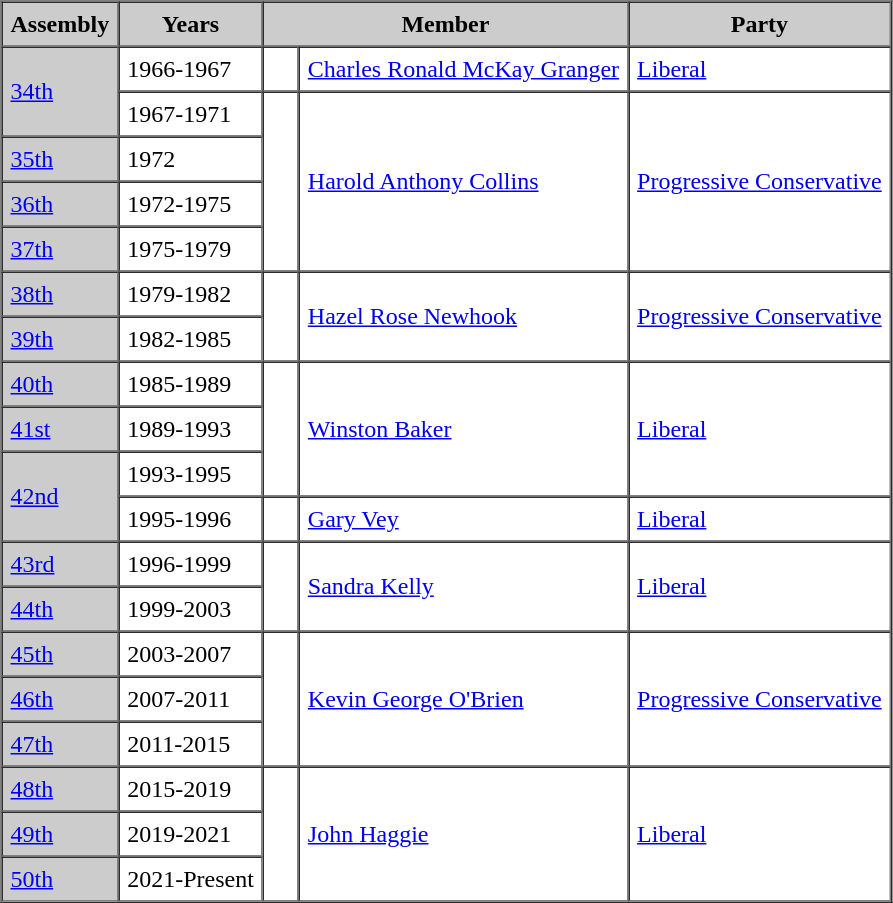<table border=1 cellpadding=5 cellspacing=0>
<tr bgcolor="CCCCCC">
<th>Assembly</th>
<th>Years</th>
<th colspan="2">Member</th>
<th>Party</th>
</tr>
<tr>
<td rowspan="2" bgcolor="CCCCCC"><a href='#'>34th</a></td>
<td>1966-1967</td>
<td>   </td>
<td><a href='#'>Charles Ronald McKay Granger</a></td>
<td><a href='#'>Liberal</a></td>
</tr>
<tr>
<td>1967-1971</td>
<td rowspan="4" ></td>
<td rowspan="4"><a href='#'>Harold Anthony Collins</a></td>
<td rowspan="4"><a href='#'>Progressive Conservative</a></td>
</tr>
<tr>
<td bgcolor="CCCCCC"><a href='#'>35th</a></td>
<td>1972</td>
</tr>
<tr>
<td bgcolor="CCCCCC"><a href='#'>36th</a></td>
<td>1972-1975</td>
</tr>
<tr>
<td bgcolor="CCCCCC"><a href='#'>37th</a></td>
<td>1975-1979</td>
</tr>
<tr>
<td bgcolor="CCCCCC"><a href='#'>38th</a></td>
<td>1979-1982</td>
<td rowspan="2" ></td>
<td rowspan="2"><a href='#'>Hazel Rose Newhook</a></td>
<td rowspan="2"><a href='#'>Progressive Conservative</a></td>
</tr>
<tr>
<td bgcolor="CCCCCC"><a href='#'>39th</a></td>
<td>1982-1985</td>
</tr>
<tr>
<td bgcolor="CCCCCC"><a href='#'>40th</a></td>
<td>1985-1989</td>
<td rowspan="3" ></td>
<td rowspan="3"><a href='#'>Winston Baker</a></td>
<td rowspan="3"><a href='#'>Liberal</a></td>
</tr>
<tr>
<td bgcolor="CCCCCC"><a href='#'>41st</a></td>
<td>1989-1993</td>
</tr>
<tr>
<td rowspan="2" bgcolor="CCCCCC"><a href='#'>42nd</a></td>
<td>1993-1995</td>
</tr>
<tr>
<td>1995-1996</td>
<td></td>
<td><a href='#'>Gary Vey</a></td>
<td><a href='#'>Liberal</a></td>
</tr>
<tr>
<td bgcolor="CCCCCC"><a href='#'>43rd</a></td>
<td>1996-1999</td>
<td rowspan="2" ></td>
<td rowspan="2"><a href='#'>Sandra Kelly</a></td>
<td rowspan="2"><a href='#'>Liberal</a></td>
</tr>
<tr>
<td bgcolor="CCCCCC"><a href='#'>44th</a></td>
<td>1999-2003</td>
</tr>
<tr>
<td bgcolor="CCCCCC"><a href='#'>45th</a></td>
<td>2003-2007</td>
<td rowspan="3" ></td>
<td rowspan="3"><a href='#'>Kevin George O'Brien</a></td>
<td rowspan="3"><a href='#'>Progressive Conservative</a></td>
</tr>
<tr>
<td bgcolor="CCCCCC"><a href='#'>46th</a></td>
<td>2007-2011</td>
</tr>
<tr>
<td bgcolor="CCCCCC"><a href='#'>47th</a></td>
<td>2011-2015</td>
</tr>
<tr>
<td bgcolor="CCCCCC"><a href='#'>48th</a></td>
<td>2015-2019</td>
<td rowspan="3" ></td>
<td rowspan="3"><a href='#'>John Haggie</a></td>
<td rowspan="3"><a href='#'>Liberal</a></td>
</tr>
<tr>
<td bgcolor="CCCCCC"><a href='#'>49th</a></td>
<td>2019-2021</td>
</tr>
<tr>
<td bgcolor="CCCCCC"><a href='#'>50th</a></td>
<td>2021-Present</td>
</tr>
</table>
